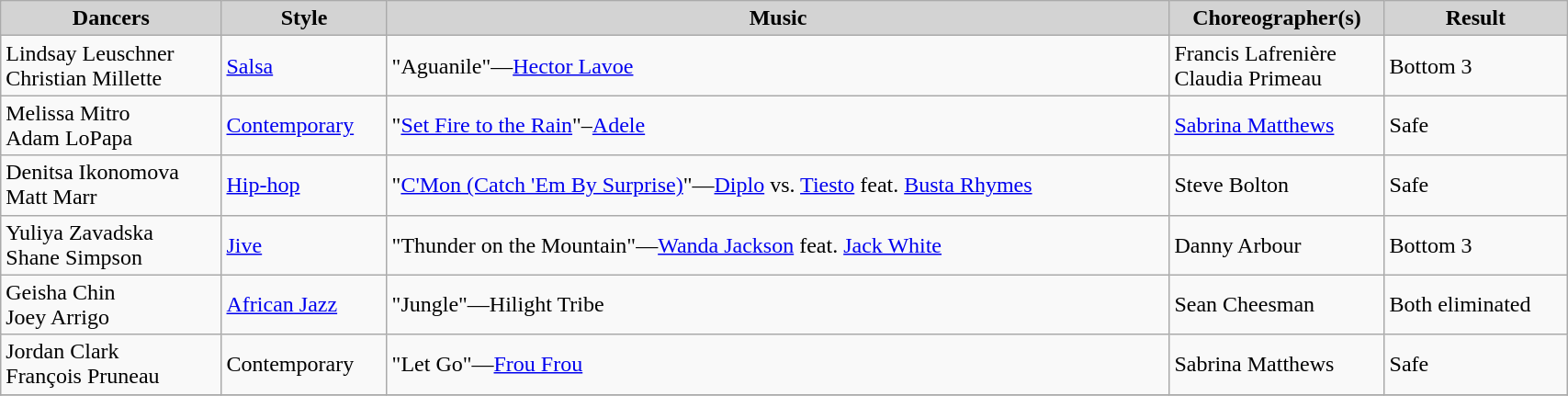<table class="wikitable" width="90%">
<tr bgcolor="lightgrey">
<td align="center"><strong>Dancers</strong></td>
<td align="center"><strong>Style</strong></td>
<td align="center"><strong>Music</strong></td>
<td align="center"><strong>Choreographer(s)</strong></td>
<td align="center"><strong>Result</strong></td>
</tr>
<tr>
<td>Lindsay Leuschner<br>Christian Millette</td>
<td><a href='#'>Salsa</a></td>
<td>"Aguanile"—<a href='#'>Hector Lavoe</a></td>
<td>Francis Lafrenière<br>Claudia Primeau</td>
<td>Bottom 3</td>
</tr>
<tr>
<td>Melissa Mitro<br>Adam LoPapa</td>
<td><a href='#'>Contemporary</a></td>
<td>"<a href='#'>Set Fire to the Rain</a>"–<a href='#'>Adele</a></td>
<td><a href='#'>Sabrina Matthews</a></td>
<td>Safe</td>
</tr>
<tr>
<td>Denitsa Ikonomova<br>Matt Marr</td>
<td><a href='#'>Hip-hop</a></td>
<td>"<a href='#'>C'Mon (Catch 'Em By Surprise)</a>"—<a href='#'>Diplo</a> vs. <a href='#'>Tiesto</a> feat. <a href='#'>Busta Rhymes</a></td>
<td>Steve Bolton</td>
<td>Safe</td>
</tr>
<tr>
<td>Yuliya Zavadska<br>Shane Simpson</td>
<td><a href='#'>Jive</a></td>
<td>"Thunder on the Mountain"—<a href='#'>Wanda Jackson</a> feat. <a href='#'>Jack White</a></td>
<td>Danny Arbour</td>
<td>Bottom 3</td>
</tr>
<tr>
<td>Geisha Chin<br>Joey Arrigo</td>
<td><a href='#'>African Jazz</a></td>
<td>"Jungle"—Hilight Tribe</td>
<td>Sean Cheesman</td>
<td>Both eliminated</td>
</tr>
<tr>
<td>Jordan Clark<br>François Pruneau</td>
<td>Contemporary</td>
<td>"Let Go"—<a href='#'>Frou Frou</a></td>
<td>Sabrina Matthews</td>
<td>Safe</td>
</tr>
<tr>
</tr>
</table>
